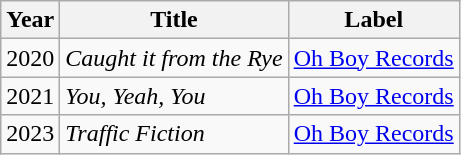<table class="wikitable">
<tr>
<th>Year</th>
<th>Title</th>
<th>Label</th>
</tr>
<tr>
<td>2020</td>
<td><em>Caught it from the Rye</em></td>
<td><a href='#'>Oh Boy Records</a></td>
</tr>
<tr>
<td>2021</td>
<td><em>You, Yeah, You</em></td>
<td><a href='#'>Oh Boy Records</a></td>
</tr>
<tr>
<td>2023</td>
<td><em>Traffic Fiction</em></td>
<td><a href='#'>Oh Boy Records</a></td>
</tr>
</table>
